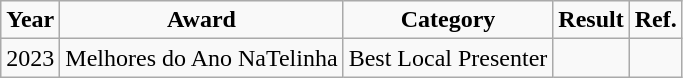<table class="wikitable">
<tr>
<td align="center"><strong>Year</strong></td>
<td align="center"><strong>Award</strong></td>
<td align="center"><strong>Category</strong></td>
<td align="center"><strong>Result</strong></td>
<td align="center"><strong>Ref.</strong></td>
</tr>
<tr>
<td align="center">2023</td>
<td align="center">Melhores do Ano NaTelinha</td>
<td align="center">Best Local Presenter</td>
<td></td>
<td></td>
</tr>
</table>
